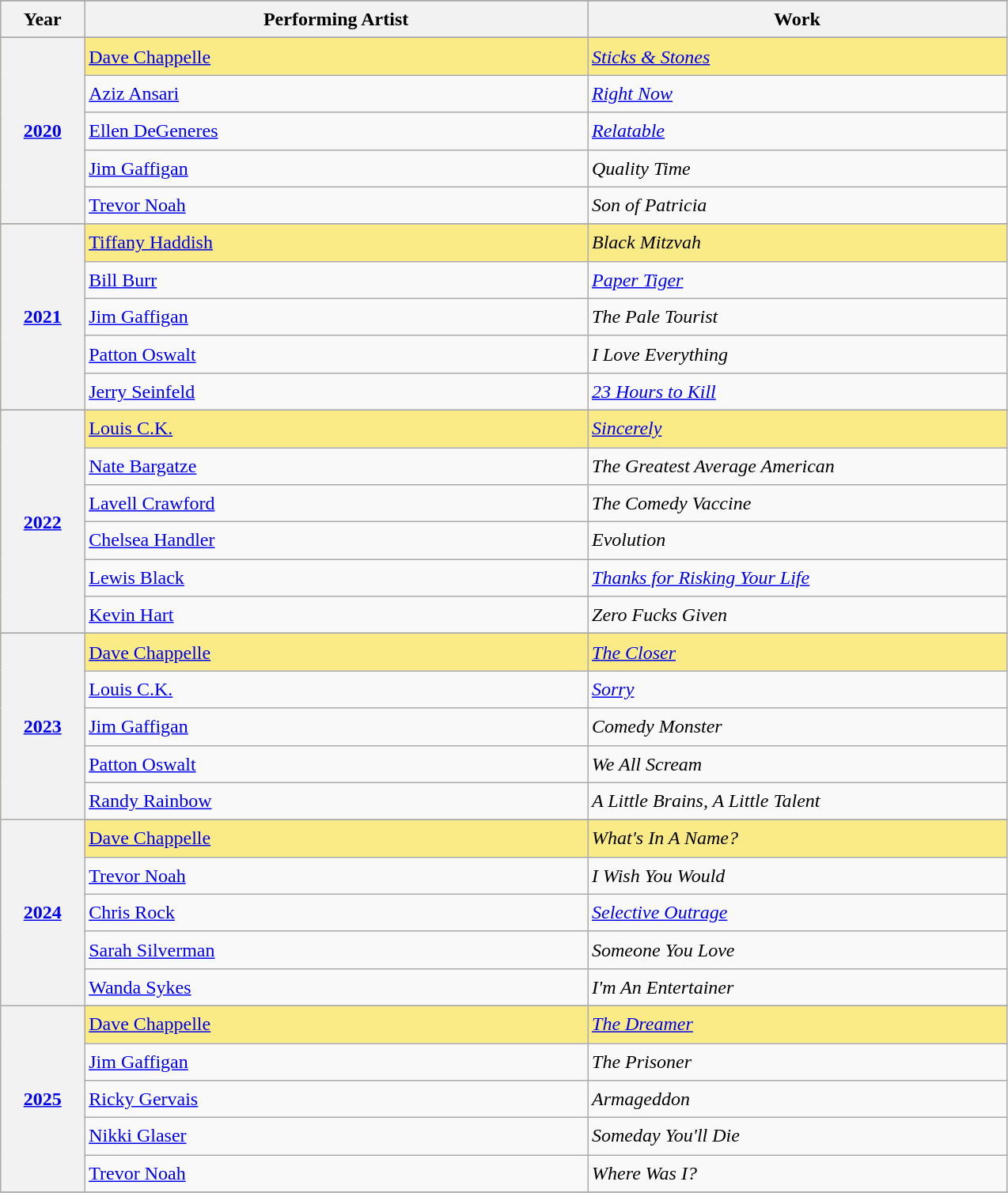<table class="wikitable" style="font-size:1.00em; line-height:1.5em;">
<tr bgcolor="#bebebe">
</tr>
<tr bgcolor="#bebebe">
<th width="5%">Year</th>
<th width="30%">Performing Artist</th>
<th width="25%">Work</th>
</tr>
<tr>
</tr>
<tr style="background:#FAEB86;">
<th rowspan=5, style="text-align:center;"><a href='#'>2020</a> <br></th>
<td><a href='#'>Dave Chappelle</a></td>
<td><em><a href='#'>Sticks & Stones</a></em></td>
</tr>
<tr>
<td><a href='#'>Aziz Ansari</a></td>
<td><em><a href='#'>Right Now</a></em></td>
</tr>
<tr>
<td><a href='#'>Ellen DeGeneres</a></td>
<td><em><a href='#'>Relatable</a></em></td>
</tr>
<tr>
<td><a href='#'>Jim Gaffigan</a></td>
<td><em>Quality Time</em></td>
</tr>
<tr>
<td><a href='#'>Trevor Noah</a></td>
<td><em>Son of Patricia</em></td>
</tr>
<tr>
</tr>
<tr style="background:#FAEB86;">
<th rowspan=5, style="text-align:center;"><a href='#'>2021</a> <br></th>
<td><a href='#'>Tiffany Haddish</a></td>
<td><em>Black Mitzvah</em></td>
</tr>
<tr>
<td><a href='#'>Bill Burr</a></td>
<td><em><a href='#'>Paper Tiger</a></em></td>
</tr>
<tr>
<td><a href='#'>Jim Gaffigan</a></td>
<td><em>The Pale Tourist</em></td>
</tr>
<tr>
<td><a href='#'>Patton Oswalt</a></td>
<td><em>I Love Everything</em></td>
</tr>
<tr>
<td><a href='#'>Jerry Seinfeld</a></td>
<td><em><a href='#'>23 Hours to Kill</a></em></td>
</tr>
<tr>
</tr>
<tr style="background:#FAEB86;">
<th rowspan=6, style="text-align:center;"><a href='#'>2022</a> <br></th>
<td><a href='#'>Louis C.K.</a></td>
<td><em><a href='#'>Sincerely</a></em></td>
</tr>
<tr>
<td><a href='#'>Nate Bargatze</a></td>
<td><em>The Greatest Average American</em></td>
</tr>
<tr>
<td><a href='#'>Lavell Crawford</a></td>
<td><em>The Comedy Vaccine</em></td>
</tr>
<tr>
<td><a href='#'>Chelsea Handler</a></td>
<td><em>Evolution</em></td>
</tr>
<tr>
<td><a href='#'>Lewis Black</a></td>
<td><em><a href='#'>Thanks for Risking Your Life</a></em></td>
</tr>
<tr>
<td><a href='#'>Kevin Hart</a></td>
<td><em>Zero Fucks Given</em></td>
</tr>
<tr>
</tr>
<tr style="background:#FAEB86;">
<th rowspan=5, style="text-align:center;"><a href='#'>2023</a> <br></th>
<td><a href='#'>Dave Chappelle</a></td>
<td><em><a href='#'>The Closer</a></em></td>
</tr>
<tr>
<td><a href='#'>Louis C.K.</a></td>
<td><em><a href='#'>Sorry</a></em></td>
</tr>
<tr>
<td><a href='#'>Jim Gaffigan</a></td>
<td><em>Comedy Monster</em></td>
</tr>
<tr>
<td><a href='#'>Patton Oswalt</a></td>
<td><em>We All Scream</em></td>
</tr>
<tr>
<td><a href='#'>Randy Rainbow</a></td>
<td><em>A Little Brains, A Little Talent</em></td>
</tr>
<tr>
<th rowspan=6, style="text-align:center;"><a href='#'>2024</a></th>
</tr>
<tr style="background:#FAEB86;">
<td><a href='#'>Dave Chappelle</a></td>
<td><em>What's In A Name?</em></td>
</tr>
<tr>
<td><a href='#'>Trevor Noah</a></td>
<td><em>I Wish You Would</em></td>
</tr>
<tr>
<td><a href='#'>Chris Rock</a></td>
<td><em><a href='#'>Selective Outrage</a></em></td>
</tr>
<tr>
<td><a href='#'>Sarah Silverman</a></td>
<td><em>Someone You Love</em></td>
</tr>
<tr>
<td><a href='#'>Wanda Sykes</a></td>
<td><em>I'm An Entertainer</em></td>
</tr>
<tr>
<th rowspan=6, style="text-align:center;"><a href='#'>2025</a><br></th>
</tr>
<tr style="background:#FAEB86;">
<td><a href='#'>Dave Chappelle</a></td>
<td><em><a href='#'>The Dreamer</a></em></td>
</tr>
<tr>
<td><a href='#'>Jim Gaffigan</a></td>
<td><em>The Prisoner</em></td>
</tr>
<tr>
<td><a href='#'>Ricky Gervais</a></td>
<td><em>Armageddon</em></td>
</tr>
<tr>
<td><a href='#'>Nikki Glaser</a></td>
<td><em>Someday You'll Die</em></td>
</tr>
<tr>
<td><a href='#'>Trevor Noah</a></td>
<td><em>Where Was I?</em></td>
</tr>
<tr>
</tr>
</table>
